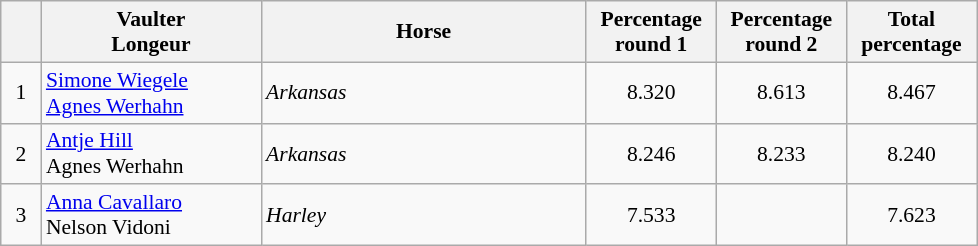<table class="wikitable" style="font-size: 90%">
<tr>
<th width=20></th>
<th width=140>Vaulter<br>Longeur</th>
<th width=210>Horse</th>
<th width=80>Percentage<br>round 1</th>
<th width=80>Percentage<br>round 2</th>
<th width=80>Total<br>percentage</th>
</tr>
<tr>
<td align=center>1</td>
<td> <a href='#'>Simone Wiegele</a><br><a href='#'>Agnes Werhahn</a></td>
<td><em>Arkansas</em></td>
<td align=center>8.320</td>
<td align=center>8.613</td>
<td align=center>8.467</td>
</tr>
<tr>
<td align=center>2</td>
<td> <a href='#'>Antje Hill</a><br>Agnes Werhahn</td>
<td><em>Arkansas</em></td>
<td align=center>8.246</td>
<td align=center>8.233</td>
<td align=center>8.240</td>
</tr>
<tr>
<td align=center>3</td>
<td> <a href='#'>Anna Cavallaro</a><br>Nelson Vidoni</td>
<td><em>Harley</em></td>
<td align=center>7.533</td>
<td align=center></td>
<td align=center>7.623</td>
</tr>
</table>
